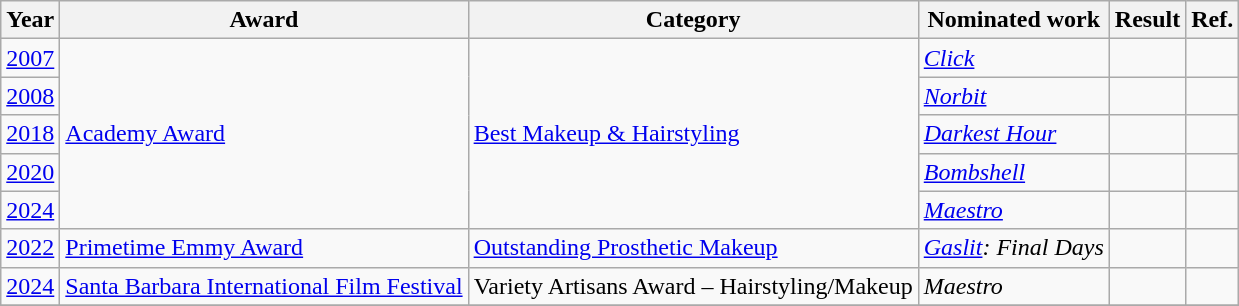<table class="wikitable">
<tr>
<th>Year</th>
<th>Award</th>
<th>Category</th>
<th>Nominated work</th>
<th>Result</th>
<th>Ref.</th>
</tr>
<tr>
<td><a href='#'>2007</a></td>
<td rowspan="5"><a href='#'>Academy Award</a></td>
<td rowspan="5"><a href='#'>Best Makeup & Hairstyling</a></td>
<td><em><a href='#'>Click</a></em></td>
<td></td>
<td></td>
</tr>
<tr>
<td><a href='#'>2008</a></td>
<td><em><a href='#'>Norbit</a></em></td>
<td></td>
<td></td>
</tr>
<tr>
<td><a href='#'>2018</a></td>
<td><em><a href='#'>Darkest Hour</a></em></td>
<td></td>
<td></td>
</tr>
<tr>
<td><a href='#'>2020</a></td>
<td><em><a href='#'>Bombshell</a></em></td>
<td></td>
<td></td>
</tr>
<tr>
<td><a href='#'>2024</a></td>
<td><em><a href='#'>Maestro</a></em></td>
<td></td>
<td></td>
</tr>
<tr>
<td><a href='#'>2022</a></td>
<td><a href='#'>Primetime Emmy Award</a></td>
<td><a href='#'>Outstanding Prosthetic Makeup</a></td>
<td><em><a href='#'>Gaslit</a>: Final Days</em></td>
<td></td>
<td></td>
</tr>
<tr>
<td><a href='#'>2024</a></td>
<td><a href='#'>Santa Barbara International Film Festival</a></td>
<td style="text-align:center;">Variety Artisans Award – Hairstyling/Makeup</td>
<td><em>Maestro</em></td>
<td></td>
<td style="text-align:center;"></td>
</tr>
<tr>
</tr>
</table>
